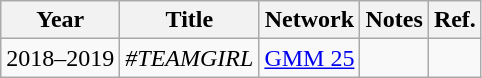<table class="wikitable sortable">
<tr>
<th scope="col">Year</th>
<th scope="col">Title</th>
<th scope="col">Network</th>
<th scope="col" class="unsortable">Notes</th>
<th scope="col" class="unsortable">Ref.</th>
</tr>
<tr>
<td>2018–2019</td>
<td><em>#TEAMGIRL</em></td>
<td><a href='#'>GMM 25</a></td>
<td></td>
<td></td>
</tr>
</table>
